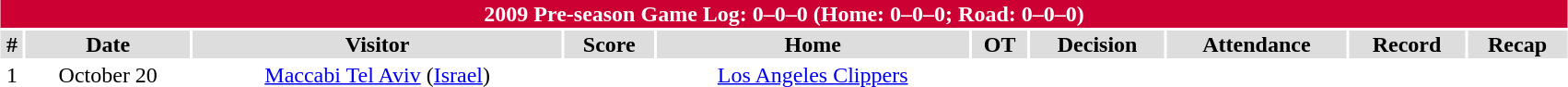<table class="toccolours collapsible" width=90% style="clear:both; margin:1.5em auto; text-align:center">
<tr>
<th colspan=11 style="background:#cc0033; color: #FFFFFF;">2009 Pre-season Game Log: 0–0–0 (Home: 0–0–0; Road: 0–0–0)</th>
</tr>
<tr align="center" bgcolor="#dddddd">
<td><strong>#</strong></td>
<td><strong>Date</strong></td>
<td><strong>Visitor</strong></td>
<td><strong>Score</strong></td>
<td><strong>Home</strong></td>
<td><strong>OT</strong></td>
<td><strong>Decision</strong></td>
<td><strong>Attendance</strong></td>
<td><strong>Record</strong></td>
<td><strong>Recap</strong></td>
</tr>
<tr align="center">
<td>1</td>
<td>October 20</td>
<td><a href='#'>Maccabi Tel Aviv</a> (<a href='#'>Israel</a>)</td>
<td></td>
<td><a href='#'>Los Angeles Clippers</a></td>
<td></td>
<td></td>
<td></td>
<td></td>
<td></td>
</tr>
</table>
